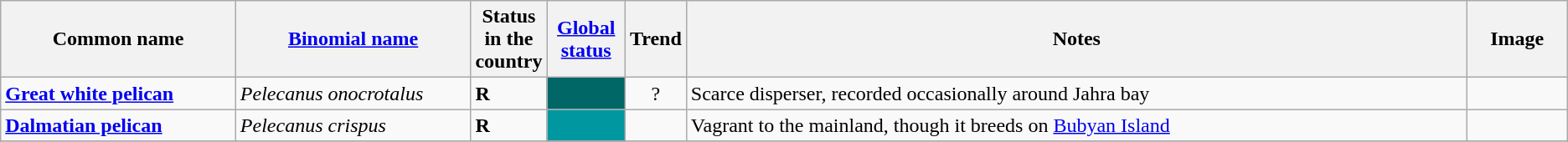<table class="wikitable sortable">
<tr>
<th width="15%">Common name</th>
<th width="15%"><a href='#'>Binomial name</a></th>
<th data-sort-type="number" width="1%">Status in the country</th>
<th width="5%"><a href='#'>Global status</a></th>
<th width="1%">Trend</th>
<th class="unsortable">Notes</th>
<th class="unsortable">Image</th>
</tr>
<tr>
<td><strong><a href='#'>Great white pelican</a></strong></td>
<td><em>Pelecanus onocrotalus</em></td>
<td><strong>R</strong></td>
<td align=center style="background: #006666"></td>
<td align=center>?</td>
<td>Scarce disperser, recorded occasionally around Jahra bay</td>
<td></td>
</tr>
<tr>
<td><strong><a href='#'>Dalmatian pelican</a></strong></td>
<td><em>Pelecanus crispus</em></td>
<td><strong>R</strong></td>
<td align=center style="background: #0097a0"></td>
<td></td>
<td>Vagrant to the mainland, though it breeds on <a href='#'>Bubyan Island</a></td>
<td></td>
</tr>
<tr>
</tr>
</table>
